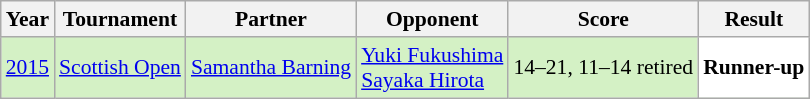<table class="sortable wikitable" style="font-size: 90%;">
<tr>
<th>Year</th>
<th>Tournament</th>
<th>Partner</th>
<th>Opponent</th>
<th>Score</th>
<th>Result</th>
</tr>
<tr style="background:#D4F1C5">
<td align="center"><a href='#'>2015</a></td>
<td align="left"><a href='#'>Scottish Open</a></td>
<td align="left"> <a href='#'>Samantha Barning</a></td>
<td align="left"> <a href='#'>Yuki Fukushima</a><br> <a href='#'>Sayaka Hirota</a></td>
<td align="left">14–21, 11–14 retired</td>
<td style="text-align:left; background:white"> <strong>Runner-up</strong></td>
</tr>
</table>
